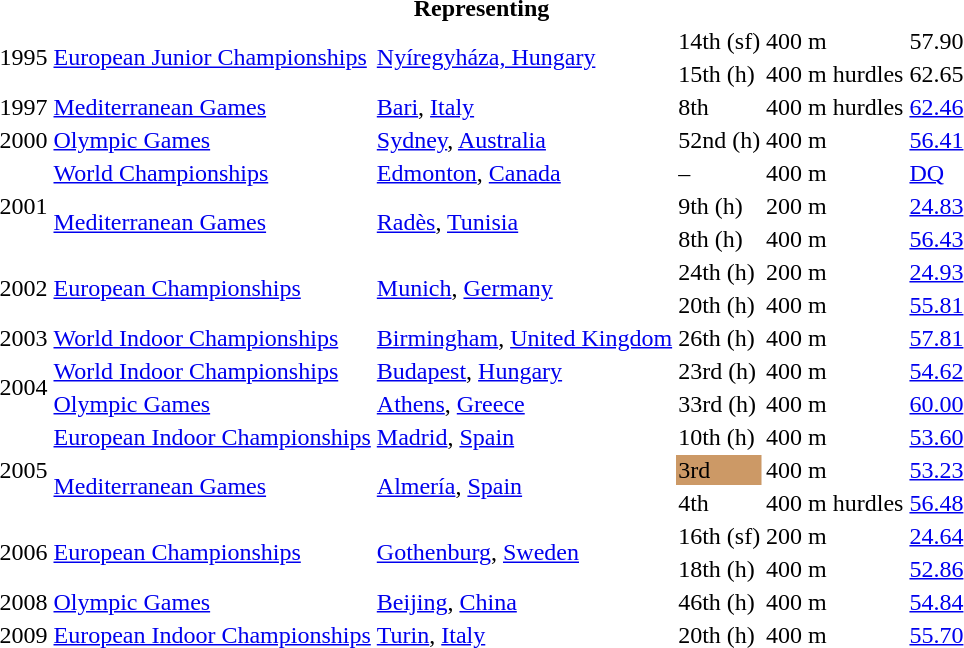<table>
<tr>
<th colspan="6">Representing </th>
</tr>
<tr>
<td rowspan=2>1995</td>
<td rowspan=2><a href='#'>European Junior Championships</a></td>
<td rowspan=2><a href='#'>Nyíregyháza, Hungary</a></td>
<td>14th (sf)</td>
<td>400 m</td>
<td>57.90</td>
</tr>
<tr>
<td>15th (h)</td>
<td>400 m hurdles</td>
<td>62.65</td>
</tr>
<tr>
<td>1997</td>
<td><a href='#'>Mediterranean Games</a></td>
<td><a href='#'>Bari</a>, <a href='#'>Italy</a></td>
<td>8th</td>
<td>400 m hurdles</td>
<td><a href='#'>62.46</a></td>
</tr>
<tr>
<td>2000</td>
<td><a href='#'>Olympic Games</a></td>
<td><a href='#'>Sydney</a>, <a href='#'>Australia</a></td>
<td>52nd (h)</td>
<td>400 m</td>
<td><a href='#'>56.41</a></td>
</tr>
<tr>
<td rowspan=3>2001</td>
<td><a href='#'>World Championships</a></td>
<td><a href='#'>Edmonton</a>, <a href='#'>Canada</a></td>
<td>–</td>
<td>400 m</td>
<td><a href='#'>DQ</a></td>
</tr>
<tr>
<td rowspan=2><a href='#'>Mediterranean Games</a></td>
<td rowspan=2><a href='#'>Radès</a>, <a href='#'>Tunisia</a></td>
<td>9th (h)</td>
<td>200 m</td>
<td><a href='#'>24.83</a></td>
</tr>
<tr>
<td>8th (h)</td>
<td>400 m</td>
<td><a href='#'>56.43</a></td>
</tr>
<tr>
<td rowspan=2>2002</td>
<td rowspan=2><a href='#'>European Championships</a></td>
<td rowspan=2><a href='#'>Munich</a>, <a href='#'>Germany</a></td>
<td>24th (h)</td>
<td>200 m</td>
<td><a href='#'>24.93</a></td>
</tr>
<tr>
<td>20th (h)</td>
<td>400 m</td>
<td><a href='#'>55.81</a></td>
</tr>
<tr>
<td>2003</td>
<td><a href='#'>World Indoor Championships</a></td>
<td><a href='#'>Birmingham</a>, <a href='#'>United Kingdom</a></td>
<td>26th (h)</td>
<td>400 m</td>
<td><a href='#'>57.81</a></td>
</tr>
<tr>
<td rowspan=2>2004</td>
<td><a href='#'>World Indoor Championships</a></td>
<td><a href='#'>Budapest</a>, <a href='#'>Hungary</a></td>
<td>23rd (h)</td>
<td>400 m</td>
<td><a href='#'>54.62</a></td>
</tr>
<tr>
<td><a href='#'>Olympic Games</a></td>
<td><a href='#'>Athens</a>, <a href='#'>Greece</a></td>
<td>33rd (h)</td>
<td>400 m</td>
<td><a href='#'>60.00</a></td>
</tr>
<tr>
<td rowspan=3>2005</td>
<td><a href='#'>European Indoor Championships</a></td>
<td><a href='#'>Madrid</a>, <a href='#'>Spain</a></td>
<td>10th (h)</td>
<td>400 m</td>
<td><a href='#'>53.60</a></td>
</tr>
<tr>
<td rowspan=2><a href='#'>Mediterranean Games</a></td>
<td rowspan=2><a href='#'>Almería</a>, <a href='#'>Spain</a></td>
<td bgcolor=cc9966>3rd</td>
<td>400 m</td>
<td><a href='#'>53.23</a></td>
</tr>
<tr>
<td>4th</td>
<td>400 m hurdles</td>
<td><a href='#'>56.48</a></td>
</tr>
<tr>
<td rowspan=2>2006</td>
<td rowspan=2><a href='#'>European Championships</a></td>
<td rowspan=2><a href='#'>Gothenburg</a>, <a href='#'>Sweden</a></td>
<td>16th (sf)</td>
<td>200 m</td>
<td><a href='#'>24.64</a></td>
</tr>
<tr>
<td>18th (h)</td>
<td>400 m</td>
<td><a href='#'>52.86</a></td>
</tr>
<tr>
<td>2008</td>
<td><a href='#'>Olympic Games</a></td>
<td><a href='#'>Beijing</a>, <a href='#'>China</a></td>
<td>46th (h)</td>
<td>400 m</td>
<td><a href='#'>54.84</a></td>
</tr>
<tr>
<td>2009</td>
<td><a href='#'>European Indoor Championships</a></td>
<td><a href='#'>Turin</a>, <a href='#'>Italy</a></td>
<td>20th (h)</td>
<td>400 m</td>
<td><a href='#'>55.70</a></td>
</tr>
</table>
